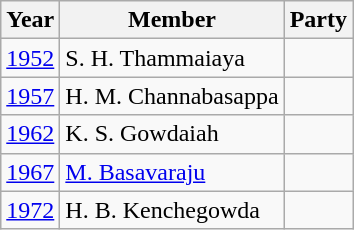<table class="wikitable sortable">
<tr>
<th>Year</th>
<th>Member</th>
<th colspan="2">Party</th>
</tr>
<tr>
<td><a href='#'>1952</a></td>
<td>S. H. Thammaiaya</td>
<td></td>
</tr>
<tr>
<td><a href='#'>1957</a></td>
<td>H. M. Channabasappa</td>
<td></td>
</tr>
<tr>
<td><a href='#'>1962</a></td>
<td>K. S. Gowdaiah</td>
<td></td>
</tr>
<tr>
<td><a href='#'>1967</a></td>
<td><a href='#'>M. Basavaraju</a></td>
</tr>
<tr>
<td><a href='#'>1972</a></td>
<td>H. B. Kenchegowda</td>
<td></td>
</tr>
</table>
